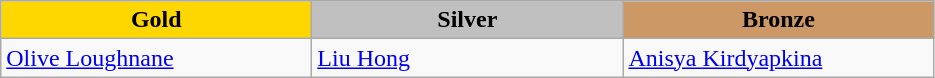<table class="wikitable" style="text-align:left">
<tr align="center">
<td width=200 bgcolor=gold><strong>Gold</strong></td>
<td width=200 bgcolor=silver><strong>Silver</strong></td>
<td width=200 bgcolor=CC9966><strong>Bronze</strong></td>
</tr>
<tr>
<td><a href='#'>Olive Loughnane</a><br><em></em></td>
<td><a href='#'>Liu Hong</a><br><em></em></td>
<td><a href='#'>Anisya Kirdyapkina</a><br><em></em></td>
</tr>
</table>
